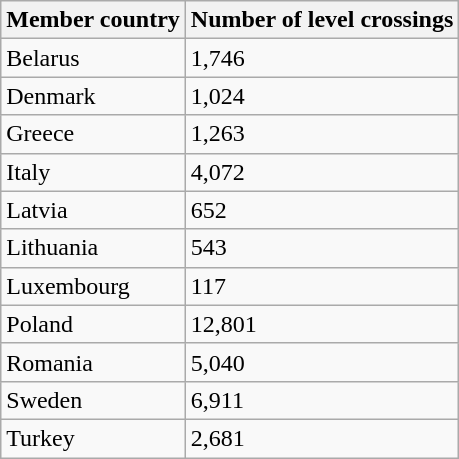<table class="wikitable sortable col2right">
<tr>
<th>Member country</th>
<th>Number of level crossings</th>
</tr>
<tr>
<td>Belarus</td>
<td>1,746</td>
</tr>
<tr>
<td>Denmark</td>
<td>1,024</td>
</tr>
<tr>
<td>Greece</td>
<td>1,263</td>
</tr>
<tr>
<td>Italy</td>
<td>4,072</td>
</tr>
<tr>
<td>Latvia</td>
<td>652</td>
</tr>
<tr>
<td>Lithuania</td>
<td>543</td>
</tr>
<tr>
<td>Luxembourg</td>
<td>117</td>
</tr>
<tr>
<td>Poland</td>
<td>12,801</td>
</tr>
<tr>
<td>Romania</td>
<td>5,040</td>
</tr>
<tr>
<td>Sweden</td>
<td>6,911</td>
</tr>
<tr>
<td>Turkey</td>
<td>2,681</td>
</tr>
</table>
